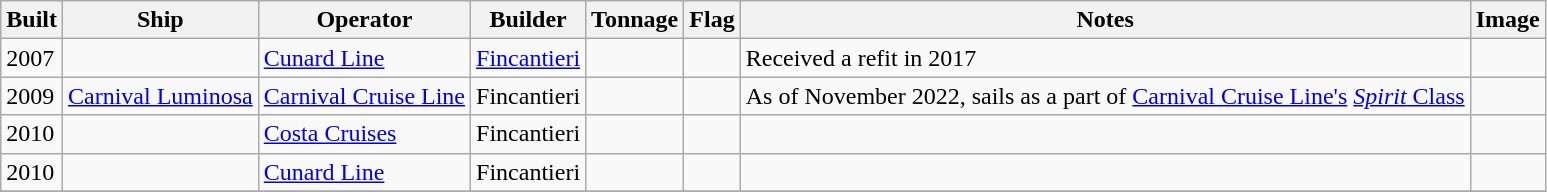<table class="wikitable">
<tr>
<th>Built</th>
<th>Ship</th>
<th>Operator</th>
<th>Builder</th>
<th>Tonnage</th>
<th>Flag</th>
<th>Notes</th>
<th>Image</th>
</tr>
<tr>
<td>2007</td>
<td></td>
<td><a href='#'>Cunard Line</a></td>
<td><a href='#'>Fincantieri</a></td>
<td></td>
<td></td>
<td>Received a refit in 2017</td>
<td></td>
</tr>
<tr>
<td>2009</td>
<td><a href='#'>Carnival Luminosa</a></td>
<td><a href='#'>Carnival Cruise Line</a></td>
<td>Fincantieri</td>
<td></td>
<td></td>
<td>As of November 2022, sails as a part of <a href='#'>Carnival Cruise Line's</a> <a href='#'><em>Spirit</em> Class</a></td>
<td></td>
</tr>
<tr>
<td>2010</td>
<td></td>
<td><a href='#'>Costa Cruises</a></td>
<td>Fincantieri</td>
<td></td>
<td></td>
<td></td>
<td></td>
</tr>
<tr>
<td>2010</td>
<td></td>
<td><a href='#'>Cunard Line</a></td>
<td>Fincantieri</td>
<td></td>
<td></td>
<td></td>
<td></td>
</tr>
<tr>
</tr>
</table>
